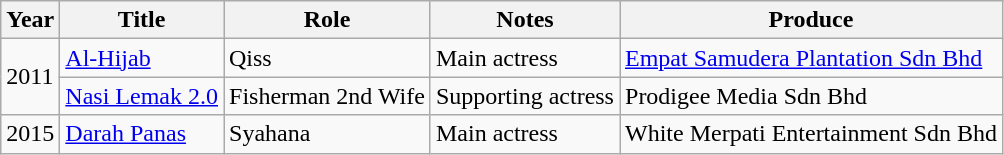<table class="wikitable sortable">
<tr>
<th>Year</th>
<th>Title</th>
<th>Role</th>
<th>Notes</th>
<th class="unsortable">Produce</th>
</tr>
<tr>
<td rowspan="2">2011</td>
<td><a href='#'>Al-Hijab</a></td>
<td>Qiss</td>
<td>Main actress</td>
<td><a href='#'>Empat Samudera Plantation Sdn Bhd</a></td>
</tr>
<tr>
<td><a href='#'>Nasi Lemak 2.0</a></td>
<td>Fisherman 2nd Wife</td>
<td>Supporting actress</td>
<td>Prodigee Media Sdn Bhd</td>
</tr>
<tr>
<td>2015</td>
<td><a href='#'>Darah Panas</a></td>
<td>Syahana</td>
<td>Main actress</td>
<td>White Merpati Entertainment Sdn Bhd</td>
</tr>
</table>
